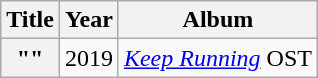<table class="wikitable plainrowheaders" style="text-align:center;">
<tr>
<th scope="col">Title</th>
<th scope="col">Year</th>
<th scope="col">Album</th>
</tr>
<tr>
<th scope="row">""<br></th>
<td>2019</td>
<td><em><a href='#'>Keep Running</a></em> OST</td>
</tr>
</table>
